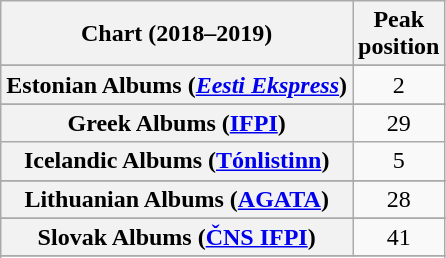<table class="wikitable sortable plainrowheaders" style="text-align:center">
<tr>
<th scope="col">Chart (2018–2019)</th>
<th scope="col">Peak<br>position</th>
</tr>
<tr>
</tr>
<tr>
</tr>
<tr>
</tr>
<tr>
</tr>
<tr>
</tr>
<tr>
</tr>
<tr>
</tr>
<tr>
<th scope="row">Estonian Albums (<em><a href='#'>Eesti Ekspress</a></em>)</th>
<td>2</td>
</tr>
<tr>
</tr>
<tr>
</tr>
<tr>
</tr>
<tr>
<th scope="row">Greek Albums (<a href='#'>IFPI</a>)</th>
<td>29</td>
</tr>
<tr>
<th scope="row">Icelandic Albums (<a href='#'>Tónlistinn</a>)</th>
<td>5</td>
</tr>
<tr>
</tr>
<tr>
</tr>
<tr>
</tr>
<tr>
<th scope="row">Lithuanian Albums (<a href='#'>AGATA</a>)</th>
<td>28</td>
</tr>
<tr>
</tr>
<tr>
</tr>
<tr>
</tr>
<tr>
<th scope="row">Slovak Albums (<a href='#'>ČNS IFPI</a>)</th>
<td>41</td>
</tr>
<tr>
</tr>
<tr>
</tr>
<tr>
</tr>
<tr>
</tr>
<tr>
</tr>
<tr>
</tr>
</table>
